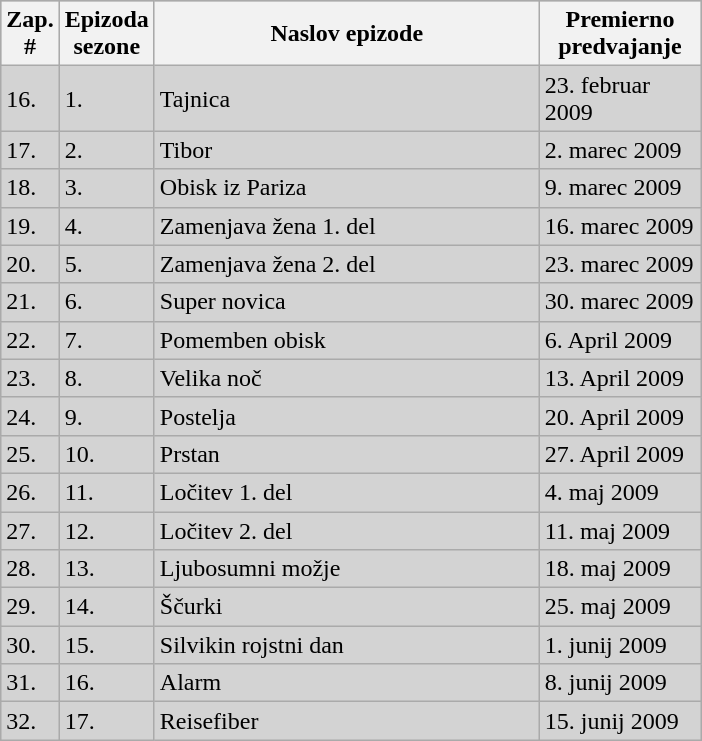<table class="wikitable" style="width:37%; background:#D3D3D3">
<tr>
<th style="background:#CD19977; color:#000; text-align:center;">Zap.<br>#</th>
<th style="background:#CD19977; color:#000; text-align:center;">Epizoda<br>sezone</th>
<th style="width:55%; background:#CD19977; color:#000; text-align:center;">Naslov epizode</th>
<th style="background:#CD19977;color:#000; text-align:center;">Premierno<br>predvajanje</th>
</tr>
<tr>
<td>16.</td>
<td>1.</td>
<td>Tajnica</td>
<td>23. februar 2009</td>
</tr>
<tr>
<td>17.</td>
<td>2.</td>
<td>Tibor</td>
<td>2. marec 2009</td>
</tr>
<tr>
<td>18.</td>
<td>3.</td>
<td>Obisk iz Pariza</td>
<td>9. marec 2009</td>
</tr>
<tr>
<td>19.</td>
<td>4.</td>
<td>Zamenjava žena 1. del</td>
<td>16. marec 2009</td>
</tr>
<tr>
<td>20.</td>
<td>5.</td>
<td>Zamenjava žena 2. del</td>
<td>23. marec 2009</td>
</tr>
<tr>
<td>21.</td>
<td>6.</td>
<td>Super novica</td>
<td>30. marec 2009</td>
</tr>
<tr>
<td>22.</td>
<td>7.</td>
<td>Pomemben obisk</td>
<td>6. April 2009</td>
</tr>
<tr>
<td>23.</td>
<td>8.</td>
<td>Velika noč</td>
<td>13. April 2009</td>
</tr>
<tr>
<td>24.</td>
<td>9.</td>
<td>Postelja</td>
<td>20. April 2009</td>
</tr>
<tr>
<td>25.</td>
<td>10.</td>
<td>Prstan</td>
<td>27. April 2009</td>
</tr>
<tr>
<td>26.</td>
<td>11.</td>
<td>Ločitev 1. del</td>
<td>4. maj 2009</td>
</tr>
<tr>
<td>27.</td>
<td>12.</td>
<td>Ločitev 2. del</td>
<td>11. maj 2009</td>
</tr>
<tr>
<td>28.</td>
<td>13.</td>
<td>Ljubosumni možje</td>
<td>18. maj 2009</td>
</tr>
<tr>
<td>29.</td>
<td>14.</td>
<td>Ščurki</td>
<td>25. maj 2009</td>
</tr>
<tr>
<td>30.</td>
<td>15.</td>
<td>Silvikin rojstni dan</td>
<td>1. junij 2009</td>
</tr>
<tr>
<td>31.</td>
<td>16.</td>
<td>Alarm</td>
<td>8. junij 2009</td>
</tr>
<tr>
<td>32.</td>
<td>17.</td>
<td>Reisefiber</td>
<td>15. junij 2009</td>
</tr>
</table>
